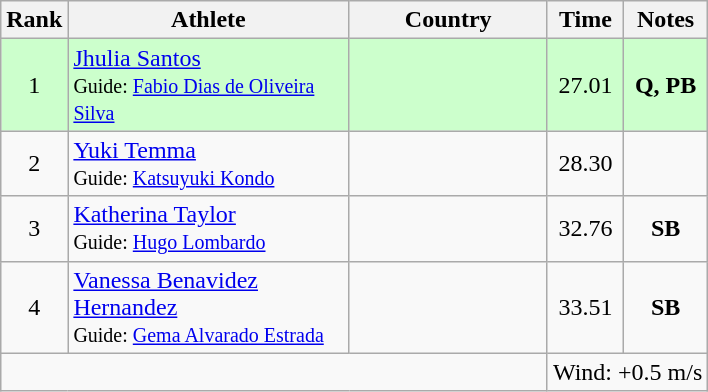<table class="wikitable sortable" style="text-align:center">
<tr>
<th>Rank</th>
<th style="width:180px">Athlete</th>
<th style="width:125px">Country</th>
<th>Time</th>
<th>Notes</th>
</tr>
<tr style="background:#cfc;">
<td>1</td>
<td style="text-align:left;"><a href='#'>Jhulia Santos</a><br><small>Guide: <a href='#'>Fabio Dias de Oliveira Silva</a></small></td>
<td style="text-align:left;"></td>
<td>27.01</td>
<td><strong>Q, PB</strong></td>
</tr>
<tr>
<td>2</td>
<td style="text-align:left;"><a href='#'>Yuki Temma</a><br><small>Guide: <a href='#'>Katsuyuki Kondo</a></small></td>
<td style="text-align:left;"></td>
<td>28.30</td>
<td></td>
</tr>
<tr>
<td>3</td>
<td style="text-align:left;"><a href='#'>Katherina Taylor</a><br><small>Guide: <a href='#'>Hugo Lombardo</a></small></td>
<td style="text-align:left;"></td>
<td>32.76</td>
<td><strong>SB</strong></td>
</tr>
<tr>
<td>4</td>
<td style="text-align:left;"><a href='#'>Vanessa Benavidez Hernandez</a><br><small>Guide: <a href='#'>Gema Alvarado Estrada</a></small></td>
<td style="text-align:left;"></td>
<td>33.51</td>
<td><strong>SB</strong></td>
</tr>
<tr class="sortbottom">
<td colspan="3"></td>
<td colspan="2">Wind: +0.5 m/s</td>
</tr>
</table>
